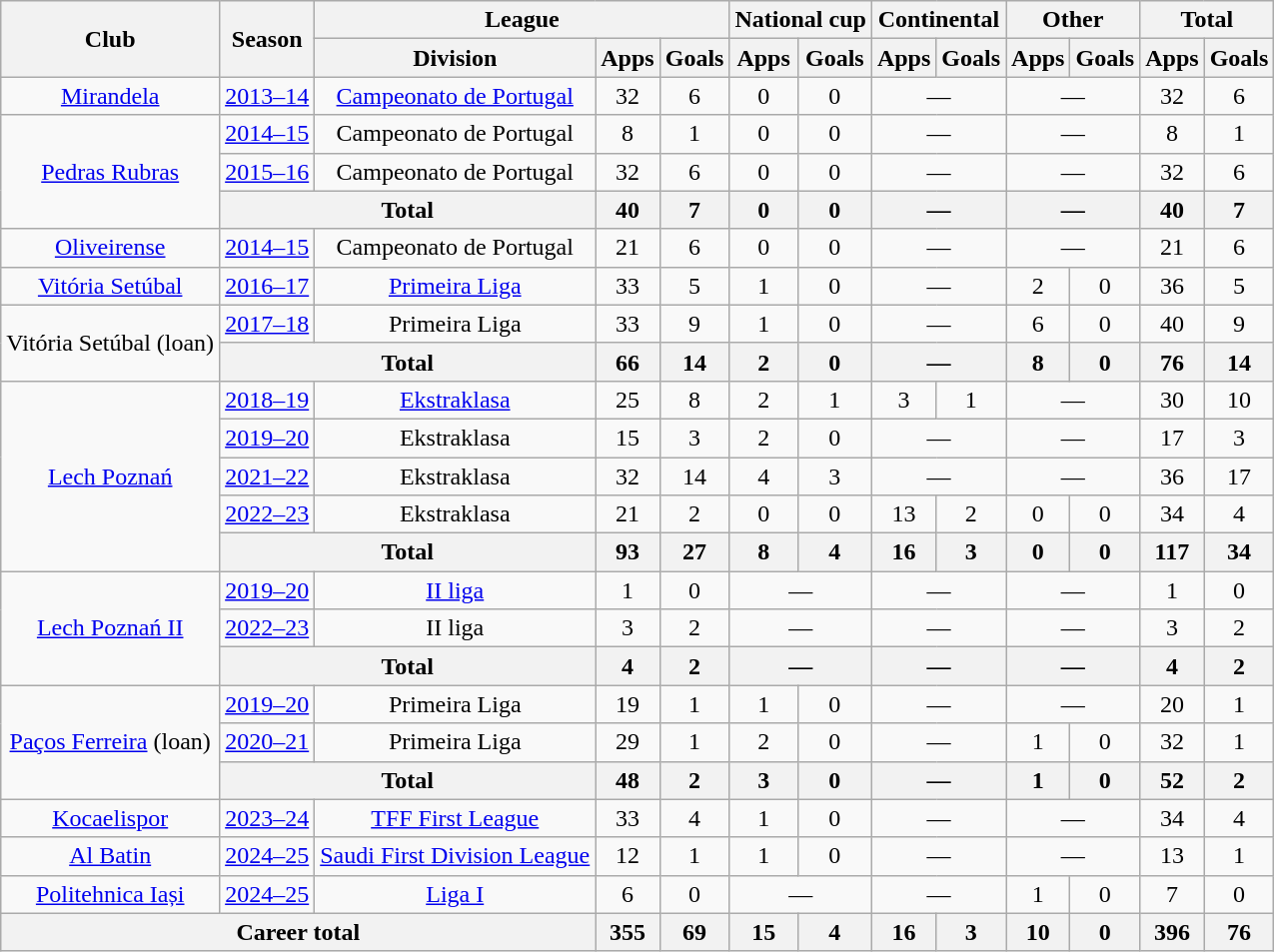<table class="wikitable" style="text-align: center;">
<tr>
<th rowspan="2">Club</th>
<th rowspan="2">Season</th>
<th colspan="3">League</th>
<th colspan="2">National cup</th>
<th colspan="2">Continental</th>
<th colspan="2">Other</th>
<th colspan="2">Total</th>
</tr>
<tr>
<th>Division</th>
<th>Apps</th>
<th>Goals</th>
<th>Apps</th>
<th>Goals</th>
<th>Apps</th>
<th>Goals</th>
<th>Apps</th>
<th>Goals</th>
<th>Apps</th>
<th>Goals</th>
</tr>
<tr>
<td rowspan="1"><a href='#'>Mirandela</a></td>
<td><a href='#'>2013–14</a></td>
<td rowspan="1"><a href='#'>Campeonato de Portugal</a></td>
<td>32</td>
<td>6</td>
<td>0</td>
<td>0</td>
<td colspan="2">—</td>
<td colspan="2">—</td>
<td>32</td>
<td>6</td>
</tr>
<tr>
<td rowspan="3"><a href='#'>Pedras Rubras</a></td>
<td><a href='#'>2014–15</a></td>
<td>Campeonato de Portugal</td>
<td>8</td>
<td>1</td>
<td>0</td>
<td>0</td>
<td colspan="2">—</td>
<td colspan="2">—</td>
<td>8</td>
<td>1</td>
</tr>
<tr>
<td><a href='#'>2015–16</a></td>
<td>Campeonato de Portugal</td>
<td>32</td>
<td>6</td>
<td>0</td>
<td>0</td>
<td colspan="2">—</td>
<td colspan="2">—</td>
<td>32</td>
<td>6</td>
</tr>
<tr>
<th colspan="2">Total</th>
<th>40</th>
<th>7</th>
<th>0</th>
<th>0</th>
<th colspan="2">—</th>
<th colspan="2">—</th>
<th>40</th>
<th>7</th>
</tr>
<tr>
<td rowspan="1"><a href='#'>Oliveirense</a></td>
<td><a href='#'>2014–15</a></td>
<td rowspan="1">Campeonato de Portugal</td>
<td>21</td>
<td>6</td>
<td>0</td>
<td>0</td>
<td colspan="2">—</td>
<td colspan="2">—</td>
<td>21</td>
<td>6</td>
</tr>
<tr>
<td rowspan="1"><a href='#'>Vitória Setúbal</a></td>
<td><a href='#'>2016–17</a></td>
<td><a href='#'>Primeira Liga</a></td>
<td>33</td>
<td>5</td>
<td>1</td>
<td>0</td>
<td colspan="2">—</td>
<td>2</td>
<td>0</td>
<td>36</td>
<td>5</td>
</tr>
<tr>
<td rowspan="2">Vitória Setúbal (loan)</td>
<td><a href='#'>2017–18</a></td>
<td>Primeira Liga</td>
<td>33</td>
<td>9</td>
<td>1</td>
<td>0</td>
<td colspan="2">—</td>
<td>6</td>
<td>0</td>
<td>40</td>
<td>9</td>
</tr>
<tr>
<th colspan="2">Total</th>
<th>66</th>
<th>14</th>
<th>2</th>
<th>0</th>
<th colspan="2">—</th>
<th>8</th>
<th>0</th>
<th>76</th>
<th>14</th>
</tr>
<tr>
<td rowspan="5"><a href='#'>Lech Poznań</a></td>
<td><a href='#'>2018–19</a></td>
<td><a href='#'>Ekstraklasa</a></td>
<td>25</td>
<td>8</td>
<td>2</td>
<td>1</td>
<td>3</td>
<td>1</td>
<td colspan="2">—</td>
<td>30</td>
<td>10</td>
</tr>
<tr>
<td><a href='#'>2019–20</a></td>
<td>Ekstraklasa</td>
<td>15</td>
<td>3</td>
<td>2</td>
<td>0</td>
<td colspan="2">—</td>
<td colspan="2">—</td>
<td>17</td>
<td>3</td>
</tr>
<tr>
<td><a href='#'>2021–22</a></td>
<td>Ekstraklasa</td>
<td>32</td>
<td>14</td>
<td>4</td>
<td>3</td>
<td colspan="2">—</td>
<td colspan="2">—</td>
<td>36</td>
<td>17</td>
</tr>
<tr>
<td><a href='#'>2022–23</a></td>
<td>Ekstraklasa</td>
<td>21</td>
<td>2</td>
<td>0</td>
<td>0</td>
<td>13</td>
<td>2</td>
<td>0</td>
<td>0</td>
<td>34</td>
<td>4</td>
</tr>
<tr>
<th colspan="2">Total</th>
<th>93</th>
<th>27</th>
<th>8</th>
<th>4</th>
<th>16</th>
<th>3</th>
<th>0</th>
<th>0</th>
<th>117</th>
<th>34</th>
</tr>
<tr>
<td rowspan="3"><a href='#'>Lech Poznań II</a></td>
<td><a href='#'>2019–20</a></td>
<td><a href='#'>II liga</a></td>
<td>1</td>
<td>0</td>
<td colspan="2">—</td>
<td colspan="2">—</td>
<td colspan="2">—</td>
<td>1</td>
<td>0</td>
</tr>
<tr>
<td><a href='#'>2022–23</a></td>
<td>II liga</td>
<td>3</td>
<td>2</td>
<td colspan="2">—</td>
<td colspan="2">—</td>
<td colspan="2">—</td>
<td>3</td>
<td>2</td>
</tr>
<tr>
<th colspan="2">Total</th>
<th>4</th>
<th>2</th>
<th colspan="2">—</th>
<th colspan="2">—</th>
<th colspan="2">—</th>
<th>4</th>
<th>2</th>
</tr>
<tr>
<td rowspan="3"><a href='#'>Paços Ferreira</a> (loan)</td>
<td><a href='#'>2019–20</a></td>
<td>Primeira Liga</td>
<td>19</td>
<td>1</td>
<td>1</td>
<td>0</td>
<td colspan="2">—</td>
<td colspan="2">—</td>
<td>20</td>
<td>1</td>
</tr>
<tr>
<td><a href='#'>2020–21</a></td>
<td>Primeira Liga</td>
<td>29</td>
<td>1</td>
<td>2</td>
<td>0</td>
<td colspan="2">—</td>
<td>1</td>
<td>0</td>
<td>32</td>
<td>1</td>
</tr>
<tr>
<th colspan="2">Total</th>
<th>48</th>
<th>2</th>
<th>3</th>
<th>0</th>
<th colspan="2">—</th>
<th>1</th>
<th>0</th>
<th>52</th>
<th>2</th>
</tr>
<tr>
<td><a href='#'>Kocaelispor</a></td>
<td><a href='#'>2023–24</a></td>
<td><a href='#'>TFF First League</a></td>
<td>33</td>
<td>4</td>
<td>1</td>
<td>0</td>
<td colspan="2">—</td>
<td colspan="2">—</td>
<td>34</td>
<td>4</td>
</tr>
<tr>
<td><a href='#'>Al Batin</a></td>
<td><a href='#'>2024–25</a></td>
<td><a href='#'>Saudi First Division League</a></td>
<td>12</td>
<td>1</td>
<td>1</td>
<td>0</td>
<td colspan="2">—</td>
<td colspan="2">—</td>
<td>13</td>
<td>1</td>
</tr>
<tr>
<td><a href='#'>Politehnica Iași</a></td>
<td><a href='#'>2024–25</a></td>
<td><a href='#'>Liga I</a></td>
<td>6</td>
<td>0</td>
<td colspan="2">—</td>
<td colspan="2">—</td>
<td>1</td>
<td>0</td>
<td>7</td>
<td>0</td>
</tr>
<tr>
<th colspan="3">Career total</th>
<th>355</th>
<th>69</th>
<th>15</th>
<th>4</th>
<th>16</th>
<th>3</th>
<th>10</th>
<th>0</th>
<th>396</th>
<th>76</th>
</tr>
</table>
